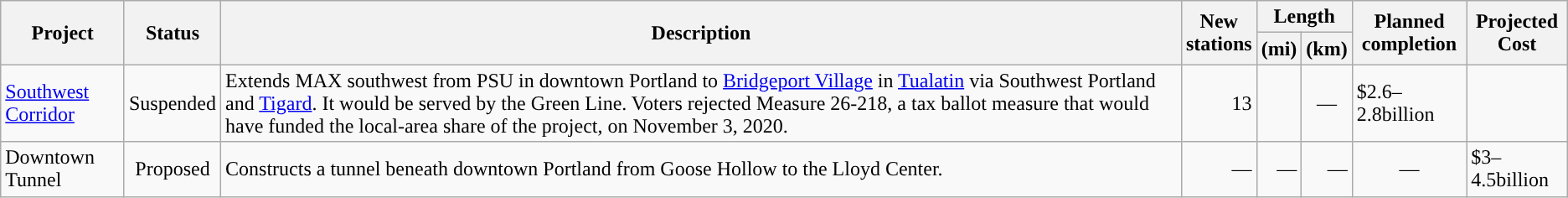<table class="wikitable sortable">
<tr>
<th scope="col" rowspan=2 class=unsortable>Project</th>
<th scope="col" rowspan=2>Status</th>
<th scope="col" rowspan=2 class=unsortable>Description</th>
<th scope="col" rowspan=2>New<br>stations</th>
<th scope="col" colspan=2>Length</th>
<th scope="col" rowspan=2>Planned<br>completion</th>
<th scope="col" rowspan=2>Projected<br>Cost</th>
</tr>
<tr>
<th scope="col">(mi)</th>
<th scope="col">(km)</th>
</tr>
<tr>
<td scope="row"><a href='#'>Southwest Corridor</a></td>
<td style="text-align:center;">Suspended</td>
<td>Extends MAX southwest from PSU in downtown Portland to <a href='#'>Bridgeport Village</a> in <a href='#'>Tualatin</a> via Southwest Portland and <a href='#'>Tigard</a>. It would be served by the Green Line. Voters rejected Measure 26-218, a tax ballot measure that would have funded the local-area share of the project, on November 3, 2020.</td>
<td style="text-align:right;">13</td>
<td></td>
<td style="text-align:center;">—</td>
<td>$2.6–2.8billion</td>
</tr>
<tr>
<td scope="row">Downtown Tunnel</td>
<td style="text-align:center;">Proposed</td>
<td>Constructs a tunnel beneath downtown Portland from Goose Hollow to the Lloyd Center.</td>
<td style="text-align:right;">—</td>
<td style="text-align:right;">—</td>
<td style="text-align:right;">—</td>
<td style="text-align:center;">—</td>
<td>$3–4.5billion</td>
</tr>
</table>
